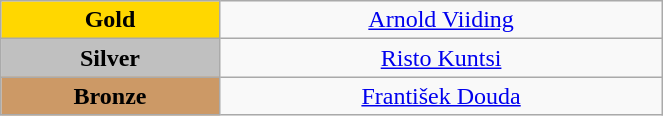<table class="wikitable" style="text-align:center; " width="35%">
<tr>
<td bgcolor="gold"><strong>Gold</strong></td>
<td><a href='#'>Arnold Viiding</a><br>  <small><em></em></small></td>
</tr>
<tr>
<td bgcolor="silver"><strong>Silver</strong></td>
<td><a href='#'>Risto Kuntsi</a><br>  <small><em></em></small></td>
</tr>
<tr>
<td bgcolor="CC9966"><strong>Bronze</strong></td>
<td><a href='#'>František Douda</a><br>  <small><em></em></small></td>
</tr>
</table>
